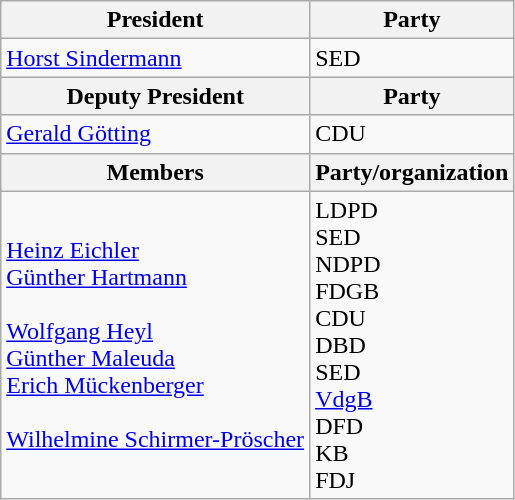<table class="wikitable">
<tr>
<th>President</th>
<th>Party</th>
</tr>
<tr>
<td><a href='#'>Horst Sindermann</a></td>
<td>SED</td>
</tr>
<tr>
<th>Deputy President</th>
<th>Party</th>
</tr>
<tr>
<td><a href='#'>Gerald Götting</a></td>
<td>CDU</td>
</tr>
<tr>
<th>Members</th>
<th>Party/organization</th>
</tr>
<tr>
<td><br><a href='#'>Heinz Eichler</a><br><a href='#'>Günther Hartmann</a><br><br><a href='#'>Wolfgang Heyl</a><br><a href='#'>Günther Maleuda</a><br><a href='#'>Erich Mückenberger</a><br><br><a href='#'>Wilhelmine Schirmer-Pröscher</a><br><br></td>
<td>LDPD<br>SED<br>NDPD<br>FDGB<br>CDU<br>DBD<br>SED<br><a href='#'>VdgB</a><br>DFD<br>KB<br>FDJ</td>
</tr>
</table>
